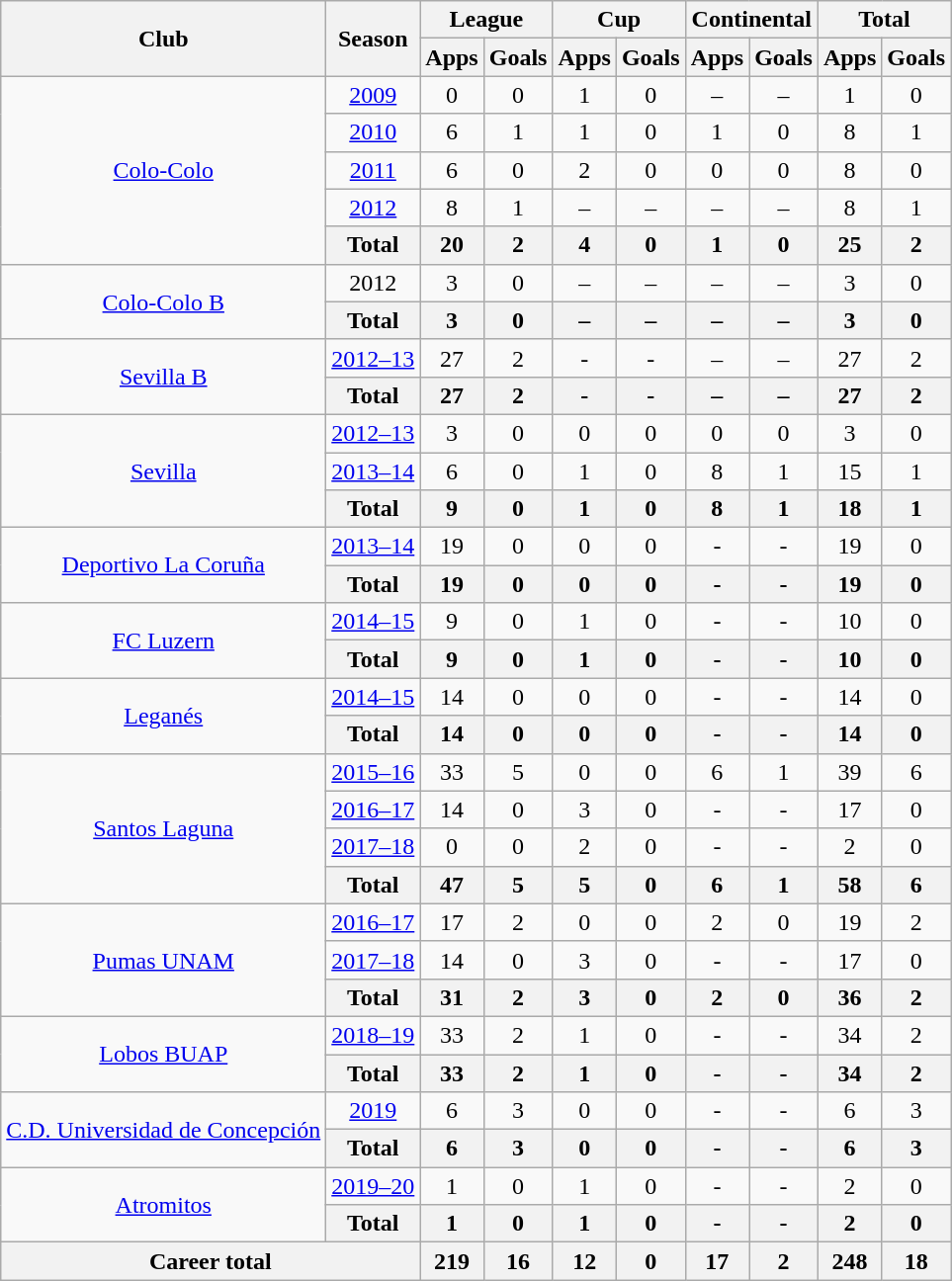<table class="wikitable" style="text-align: center;">
<tr>
<th rowspan="2">Club</th>
<th rowspan="2">Season</th>
<th colspan="2">League</th>
<th colspan="2">Cup</th>
<th colspan="2">Continental</th>
<th colspan="2">Total</th>
</tr>
<tr>
<th>Apps</th>
<th>Goals</th>
<th>Apps</th>
<th>Goals</th>
<th>Apps</th>
<th>Goals</th>
<th>Apps</th>
<th>Goals</th>
</tr>
<tr>
<td rowspan="5"><a href='#'>Colo-Colo</a></td>
<td><a href='#'>2009</a></td>
<td>0</td>
<td>0</td>
<td>1</td>
<td>0</td>
<td>–</td>
<td>–</td>
<td>1</td>
<td>0</td>
</tr>
<tr>
<td><a href='#'>2010</a></td>
<td>6</td>
<td>1</td>
<td>1</td>
<td>0</td>
<td>1</td>
<td>0</td>
<td>8</td>
<td>1</td>
</tr>
<tr>
<td><a href='#'>2011</a></td>
<td>6</td>
<td>0</td>
<td>2</td>
<td>0</td>
<td>0</td>
<td>0</td>
<td>8</td>
<td>0</td>
</tr>
<tr>
<td><a href='#'>2012</a></td>
<td>8</td>
<td>1</td>
<td>–</td>
<td>–</td>
<td>–</td>
<td>–</td>
<td>8</td>
<td>1</td>
</tr>
<tr>
<th>Total</th>
<th>20</th>
<th>2</th>
<th>4</th>
<th>0</th>
<th>1</th>
<th>0</th>
<th>25</th>
<th>2</th>
</tr>
<tr>
<td rowspan="2"><a href='#'>Colo-Colo B</a></td>
<td>2012</td>
<td>3</td>
<td>0</td>
<td>–</td>
<td>–</td>
<td>–</td>
<td>–</td>
<td>3</td>
<td>0</td>
</tr>
<tr>
<th>Total</th>
<th>3</th>
<th>0</th>
<th>–</th>
<th>–</th>
<th>–</th>
<th>–</th>
<th>3</th>
<th>0</th>
</tr>
<tr>
<td rowspan="2"><a href='#'>Sevilla B</a></td>
<td><a href='#'>2012–13</a></td>
<td>27</td>
<td>2</td>
<td>-</td>
<td>-</td>
<td>–</td>
<td>–</td>
<td>27</td>
<td>2</td>
</tr>
<tr>
<th>Total</th>
<th>27</th>
<th>2</th>
<th>-</th>
<th>-</th>
<th>–</th>
<th>–</th>
<th>27</th>
<th>2</th>
</tr>
<tr>
<td rowspan="3"><a href='#'>Sevilla</a></td>
<td><a href='#'>2012–13</a></td>
<td>3</td>
<td>0</td>
<td>0</td>
<td>0</td>
<td>0</td>
<td>0</td>
<td>3</td>
<td>0</td>
</tr>
<tr>
<td><a href='#'>2013–14</a></td>
<td>6</td>
<td>0</td>
<td>1</td>
<td>0</td>
<td>8</td>
<td>1</td>
<td>15</td>
<td>1</td>
</tr>
<tr>
<th>Total</th>
<th>9</th>
<th>0</th>
<th>1</th>
<th>0</th>
<th>8</th>
<th>1</th>
<th>18</th>
<th>1</th>
</tr>
<tr>
<td rowspan="2"><a href='#'>Deportivo La Coruña</a></td>
<td><a href='#'>2013–14</a></td>
<td>19</td>
<td>0</td>
<td>0</td>
<td>0</td>
<td>-</td>
<td>-</td>
<td>19</td>
<td>0</td>
</tr>
<tr>
<th>Total</th>
<th>19</th>
<th>0</th>
<th>0</th>
<th>0</th>
<th>-</th>
<th>-</th>
<th>19</th>
<th>0</th>
</tr>
<tr>
<td rowspan="2"><a href='#'>FC Luzern</a></td>
<td><a href='#'>2014–15</a></td>
<td>9</td>
<td>0</td>
<td>1</td>
<td>0</td>
<td>-</td>
<td>-</td>
<td>10</td>
<td>0</td>
</tr>
<tr>
<th>Total</th>
<th>9</th>
<th>0</th>
<th>1</th>
<th>0</th>
<th>-</th>
<th>-</th>
<th>10</th>
<th>0</th>
</tr>
<tr>
<td rowspan="2"><a href='#'>Leganés</a></td>
<td><a href='#'>2014–15</a></td>
<td>14</td>
<td>0</td>
<td>0</td>
<td>0</td>
<td>-</td>
<td>-</td>
<td>14</td>
<td>0</td>
</tr>
<tr>
<th>Total</th>
<th>14</th>
<th>0</th>
<th>0</th>
<th>0</th>
<th>-</th>
<th>-</th>
<th>14</th>
<th>0</th>
</tr>
<tr>
<td rowspan="4"><a href='#'>Santos Laguna</a></td>
<td><a href='#'>2015–16</a></td>
<td>33</td>
<td>5</td>
<td>0</td>
<td>0</td>
<td>6</td>
<td>1</td>
<td>39</td>
<td>6</td>
</tr>
<tr>
<td><a href='#'>2016–17</a></td>
<td>14</td>
<td>0</td>
<td>3</td>
<td>0</td>
<td>-</td>
<td>-</td>
<td>17</td>
<td>0</td>
</tr>
<tr>
<td><a href='#'>2017–18</a></td>
<td>0</td>
<td>0</td>
<td>2</td>
<td>0</td>
<td>-</td>
<td>-</td>
<td>2</td>
<td>0</td>
</tr>
<tr>
<th>Total</th>
<th>47</th>
<th>5</th>
<th>5</th>
<th>0</th>
<th>6</th>
<th>1</th>
<th>58</th>
<th>6</th>
</tr>
<tr>
<td rowspan="3"><a href='#'>Pumas UNAM</a></td>
<td><a href='#'>2016–17</a></td>
<td>17</td>
<td>2</td>
<td>0</td>
<td>0</td>
<td>2</td>
<td>0</td>
<td>19</td>
<td>2</td>
</tr>
<tr>
<td><a href='#'>2017–18</a></td>
<td>14</td>
<td>0</td>
<td>3</td>
<td>0</td>
<td>-</td>
<td>-</td>
<td>17</td>
<td>0</td>
</tr>
<tr>
<th>Total</th>
<th>31</th>
<th>2</th>
<th>3</th>
<th>0</th>
<th>2</th>
<th>0</th>
<th>36</th>
<th>2</th>
</tr>
<tr>
<td rowspan="2"><a href='#'>Lobos BUAP</a></td>
<td><a href='#'>2018–19</a></td>
<td>33</td>
<td>2</td>
<td>1</td>
<td>0</td>
<td>-</td>
<td>-</td>
<td>34</td>
<td>2</td>
</tr>
<tr>
<th>Total</th>
<th>33</th>
<th>2</th>
<th>1</th>
<th>0</th>
<th>-</th>
<th>-</th>
<th>34</th>
<th>2</th>
</tr>
<tr>
<td rowspan="2"><a href='#'>C.D. Universidad de Concepción</a></td>
<td><a href='#'>2019</a></td>
<td>6</td>
<td>3</td>
<td>0</td>
<td>0</td>
<td>-</td>
<td>-</td>
<td>6</td>
<td>3</td>
</tr>
<tr>
<th>Total</th>
<th>6</th>
<th>3</th>
<th>0</th>
<th>0</th>
<th>-</th>
<th>-</th>
<th>6</th>
<th>3</th>
</tr>
<tr>
<td rowspan="2"><a href='#'>Atromitos</a></td>
<td><a href='#'>2019–20</a></td>
<td>1</td>
<td>0</td>
<td>1</td>
<td>0</td>
<td>-</td>
<td>-</td>
<td>2</td>
<td>0</td>
</tr>
<tr>
<th>Total</th>
<th>1</th>
<th>0</th>
<th>1</th>
<th>0</th>
<th>-</th>
<th>-</th>
<th>2</th>
<th>0</th>
</tr>
<tr>
<th colspan="2">Career total</th>
<th>219</th>
<th>16</th>
<th>12</th>
<th>0</th>
<th>17</th>
<th>2</th>
<th>248</th>
<th>18</th>
</tr>
</table>
